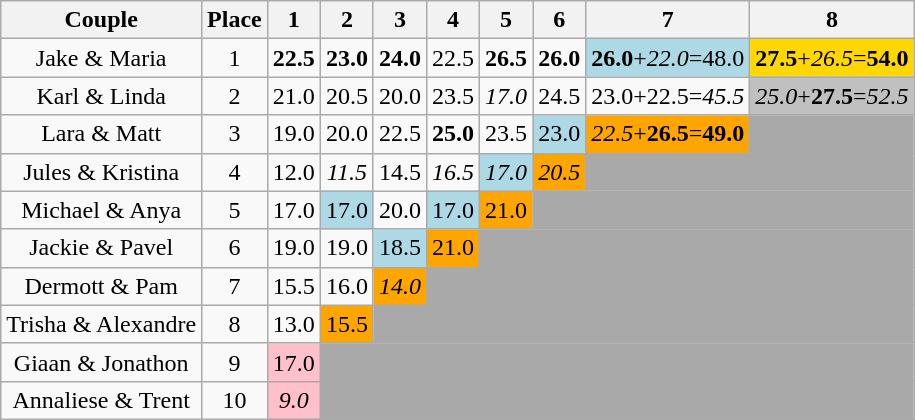<table class="wikitable sortable" style="text-align: center;">
<tr>
<th>Couple</th>
<th>Place</th>
<th>1</th>
<th>2</th>
<th>3</th>
<th>4</th>
<th>5</th>
<th>6</th>
<th>7</th>
<th>8</th>
</tr>
<tr>
<td>Jake & Maria</td>
<td>1</td>
<td><span><strong>22.5</strong></span></td>
<td><span><strong>23.0</strong></span></td>
<td><span><strong>24.0</strong></span></td>
<td>22.5</td>
<td><span><strong>26.5</strong></span></td>
<td><span><strong>26.0</strong></span></td>
<td bgcolor=lightblue><span><strong>26.0</strong></span>+<span><em>22.0</em></span>=48.0</td>
<td bgcolor=gold><span><strong>27.5</strong></span>+<span><em>26.5</em></span>=<span><strong>54.0</strong></span></td>
</tr>
<tr>
<td>Karl & Linda</td>
<td>2</td>
<td>21.0</td>
<td>20.5</td>
<td>20.0</td>
<td>23.5</td>
<td><span><em>17.0</em></span></td>
<td>24.5</td>
<td>23.0+22.5=<span><em>45.5</em></span></td>
<td bgcolor=silver><span><em>25.0</em></span>+<span><strong>27.5</strong></span>=<span><em>52.5</em></span></td>
</tr>
<tr>
<td>Lara & Matt</td>
<td>3</td>
<td>19.0</td>
<td>20.0</td>
<td>22.5</td>
<td><span><strong>25.0</strong></span></td>
<td>23.5</td>
<td bgcolor=lightblue>23.0</td>
<td bgcolor="orange"><span><em>22.5</em></span>+<span><strong>26.5</strong></span>=<span><strong>49.0</strong></span></td>
<td bgcolor=darkgray colspan=1></td>
</tr>
<tr>
<td>Jules & Kristina</td>
<td>4</td>
<td>12.0</td>
<td><span><em>11.5</em></span></td>
<td>14.5</td>
<td><span><em>16.5</em></span></td>
<td bgcolor=lightblue><span><em>17.0</em></span></td>
<td bgcolor="orange"><span><em>20.5</em></span></td>
<td bgcolor=darkgrey colspan=2></td>
</tr>
<tr>
<td>Michael & Anya</td>
<td>5</td>
<td>17.0</td>
<td bgcolor=lightblue>17.0</td>
<td>20.0</td>
<td bgcolor=lightblue>17.0</td>
<td bgcolor="orange">21.0</td>
<td bgcolor=darkgrey colspan=3></td>
</tr>
<tr>
<td>Jackie & Pavel</td>
<td>6</td>
<td>19.0</td>
<td>19.0</td>
<td bgcolor=lightblue>18.5</td>
<td bgcolor="orange">21.0</td>
<td bgcolor=darkgrey colspan=4></td>
</tr>
<tr>
<td>Dermott & Pam</td>
<td>7</td>
<td>15.5</td>
<td>16.0</td>
<td bgcolor="orange"><span><em>14.0</em></span></td>
<td bgcolor=darkgrey colspan=5></td>
</tr>
<tr>
<td>Trisha & Alexandre</td>
<td>8</td>
<td>13.0</td>
<td bgcolor="orange">15.5</td>
<td bgcolor=darkgrey colspan=6></td>
</tr>
<tr>
<td>Giaan & Jonathon</td>
<td>9</td>
<td bgcolor="pink">17.0</td>
<td bgcolor=darkgrey colspan=8></td>
</tr>
<tr>
<td>Annaliese & Trent</td>
<td>10</td>
<td bgcolor="pink"><span><em>9.0</em></span></td>
<td bgcolor=darkgrey colspan=8></td>
</tr>
</table>
